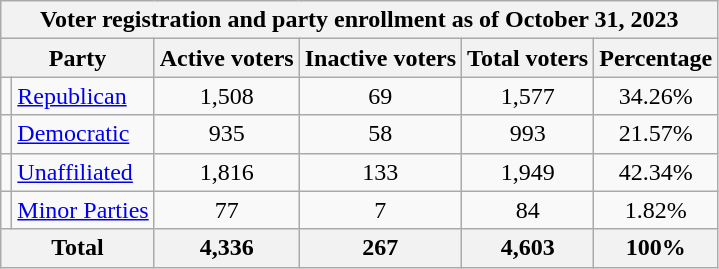<table class=wikitable>
<tr>
<th colspan = 6>Voter registration and party enrollment as of October 31, 2023</th>
</tr>
<tr>
<th colspan = 2>Party</th>
<th>Active voters</th>
<th>Inactive voters</th>
<th>Total voters</th>
<th>Percentage</th>
</tr>
<tr>
<td></td>
<td><a href='#'>Republican</a></td>
<td align = center>1,508</td>
<td align = center>69</td>
<td align = center>1,577</td>
<td align = center>34.26%</td>
</tr>
<tr>
<td></td>
<td><a href='#'>Democratic</a></td>
<td align = center>935</td>
<td align = center>58</td>
<td align = center>993</td>
<td align = center>21.57%</td>
</tr>
<tr>
<td></td>
<td><a href='#'>Unaffiliated</a></td>
<td align = center>1,816</td>
<td align = center>133</td>
<td align = center>1,949</td>
<td align = center>42.34%</td>
</tr>
<tr>
<td></td>
<td><a href='#'>Minor Parties</a></td>
<td align = center>77</td>
<td align = center>7</td>
<td align = center>84</td>
<td align = center>1.82%</td>
</tr>
<tr>
<th colspan = 2>Total</th>
<th align = center>4,336</th>
<th align = center>267</th>
<th align = center>4,603</th>
<th align = center>100%</th>
</tr>
</table>
